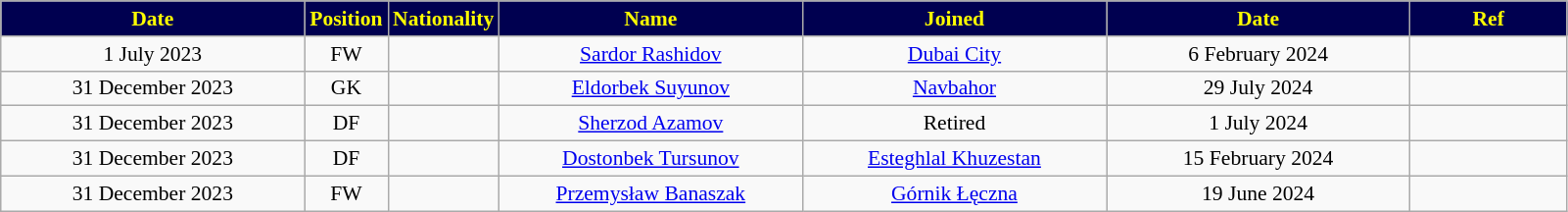<table class="wikitable" style="text-align:center; font-size:90%">
<tr>
<th style="background:#000050; color:yellow; width:200px;">Date</th>
<th style="background:#000050; color:yellow; width:50px;">Position</th>
<th style="background:#000050; color:yellow; width:50px;">Nationality</th>
<th style="background:#000050; color:yellow; width:200px;">Name</th>
<th style="background:#000050; color:yellow; width:200px;">Joined</th>
<th style="background:#000050; color:yellow; width:200px;">Date</th>
<th style="background:#000050; color:yellow; width:100px;">Ref</th>
</tr>
<tr>
<td>1 July 2023</td>
<td>FW</td>
<td></td>
<td><a href='#'>Sardor Rashidov</a></td>
<td><a href='#'>Dubai City</a></td>
<td>6 February 2024</td>
<td></td>
</tr>
<tr>
<td>31 December 2023</td>
<td>GK</td>
<td></td>
<td><a href='#'>Eldorbek Suyunov</a></td>
<td><a href='#'>Navbahor</a></td>
<td>29 July 2024</td>
<td></td>
</tr>
<tr>
<td>31 December 2023</td>
<td>DF</td>
<td></td>
<td><a href='#'>Sherzod Azamov</a></td>
<td>Retired</td>
<td>1 July 2024</td>
<td></td>
</tr>
<tr>
<td>31 December 2023</td>
<td>DF</td>
<td></td>
<td><a href='#'>Dostonbek Tursunov</a></td>
<td><a href='#'>Esteghlal Khuzestan</a></td>
<td>15 February 2024</td>
<td></td>
</tr>
<tr>
<td>31 December 2023</td>
<td>FW</td>
<td></td>
<td><a href='#'>Przemysław Banaszak</a></td>
<td><a href='#'>Górnik Łęczna</a></td>
<td>19 June 2024</td>
<td></td>
</tr>
</table>
